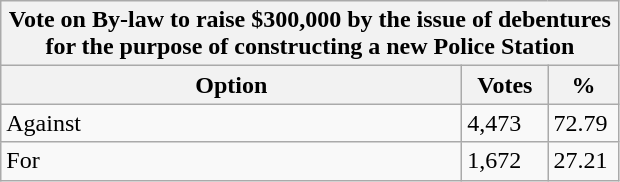<table class="wikitable">
<tr>
<th colspan="3">Vote on By-law to raise $300,000 by the issue of debentures for the purpose of constructing a new Police Station</th>
</tr>
<tr>
<th style="width: 300px">Option</th>
<th style="width: 50px">Votes</th>
<th style="width: 40px">%</th>
</tr>
<tr>
<td>Against</td>
<td>4,473</td>
<td>72.79</td>
</tr>
<tr>
<td>For</td>
<td>1,672</td>
<td>27.21</td>
</tr>
</table>
